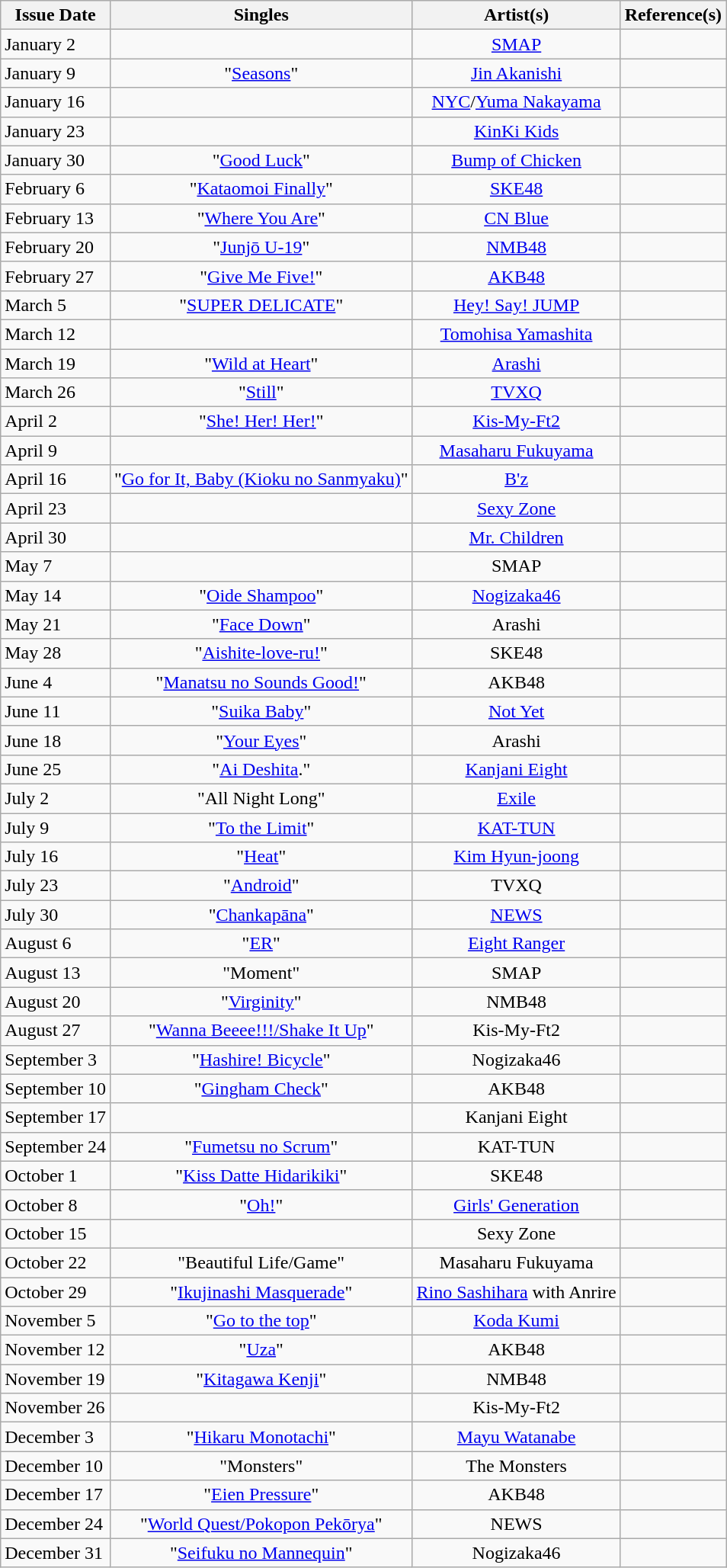<table class="wikitable">
<tr>
<th style="text-align: center;">Issue Date</th>
<th style="text-align: center;">Singles</th>
<th style="text-align: center;">Artist(s)</th>
<th style="text-align: center;">Reference(s)</th>
</tr>
<tr>
<td>January 2</td>
<td style="text-align: center;"></td>
<td style="text-align: center;"><a href='#'>SMAP</a></td>
<td style="text-align: center;"></td>
</tr>
<tr>
<td>January 9</td>
<td style="text-align: center;">"<a href='#'>Seasons</a>"</td>
<td style="text-align: center;"><a href='#'>Jin Akanishi</a></td>
<td style="text-align: center;"></td>
</tr>
<tr>
<td>January 16</td>
<td style="text-align: center;"></td>
<td style="text-align: center;"><a href='#'>NYC</a>/<a href='#'>Yuma Nakayama</a></td>
<td style="text-align: center;"></td>
</tr>
<tr>
<td>January 23</td>
<td style="text-align: center;"></td>
<td style="text-align: center;"><a href='#'>KinKi Kids</a></td>
<td style="text-align: center;"></td>
</tr>
<tr>
<td>January 30</td>
<td style="text-align: center;">"<a href='#'>Good Luck</a>"</td>
<td style="text-align: center;"><a href='#'>Bump of Chicken</a></td>
<td style="text-align: center;"></td>
</tr>
<tr>
<td>February 6</td>
<td style="text-align: center;">"<a href='#'>Kataomoi Finally</a>"</td>
<td style="text-align: center;"><a href='#'>SKE48</a></td>
<td style="text-align: center;"></td>
</tr>
<tr>
<td>February 13</td>
<td style="text-align: center;">"<a href='#'>Where You Are</a>"</td>
<td style="text-align: center;"><a href='#'>CN Blue</a></td>
<td style="text-align: center;"></td>
</tr>
<tr>
<td>February 20</td>
<td style="text-align: center;">"<a href='#'>Junjō U-19</a>"</td>
<td style="text-align: center;"><a href='#'>NMB48</a></td>
<td style="text-align: center;"></td>
</tr>
<tr>
<td>February 27</td>
<td style="text-align: center;">"<a href='#'>Give Me Five!</a>"</td>
<td style="text-align: center;"><a href='#'>AKB48</a></td>
<td style="text-align: center;"></td>
</tr>
<tr>
<td>March 5</td>
<td style="text-align: center;">"<a href='#'>SUPER DELICATE</a>"</td>
<td style="text-align: center;"><a href='#'>Hey! Say! JUMP</a></td>
<td style="text-align: center;"></td>
</tr>
<tr>
<td>March 12</td>
<td style="text-align: center;"></td>
<td style="text-align: center;"><a href='#'>Tomohisa Yamashita</a></td>
<td style="text-align: center;"></td>
</tr>
<tr>
<td>March 19</td>
<td style="text-align: center;">"<a href='#'>Wild at Heart</a>"</td>
<td style="text-align: center;"><a href='#'>Arashi</a></td>
<td style="text-align: center;"></td>
</tr>
<tr>
<td>March 26</td>
<td style="text-align: center;">"<a href='#'>Still</a>"</td>
<td style="text-align: center;"><a href='#'>TVXQ</a></td>
<td style="text-align: center;"></td>
</tr>
<tr>
<td>April 2</td>
<td style="text-align: center;">"<a href='#'>She! Her! Her!</a>"</td>
<td style="text-align: center;"><a href='#'>Kis-My-Ft2</a></td>
<td style="text-align: center;"></td>
</tr>
<tr>
<td>April 9</td>
<td style="text-align: center;"></td>
<td style="text-align: center;"><a href='#'>Masaharu Fukuyama</a></td>
<td style="text-align: center;"></td>
</tr>
<tr>
<td>April 16</td>
<td style="text-align: center;">"<a href='#'>Go for It, Baby (Kioku no Sanmyaku)</a>"</td>
<td style="text-align: center;"><a href='#'>B'z</a></td>
<td style="text-align: center;"></td>
</tr>
<tr>
<td>April 23</td>
<td style="text-align: center;"></td>
<td style="text-align: center;"><a href='#'>Sexy Zone</a></td>
<td style="text-align: center;"></td>
</tr>
<tr>
<td>April 30</td>
<td style="text-align: center;"></td>
<td style="text-align: center;"><a href='#'>Mr. Children</a></td>
<td style="text-align: center;"></td>
</tr>
<tr>
<td>May 7</td>
<td style="text-align: center;"></td>
<td style="text-align: center;">SMAP</td>
<td style="text-align: center;"></td>
</tr>
<tr>
<td>May 14</td>
<td style="text-align: center;">"<a href='#'>Oide Shampoo</a>"</td>
<td style="text-align: center;"><a href='#'>Nogizaka46</a></td>
<td style="text-align: center;"></td>
</tr>
<tr>
<td>May 21</td>
<td style="text-align: center;">"<a href='#'>Face Down</a>"</td>
<td style="text-align: center;">Arashi</td>
<td style="text-align: center;"></td>
</tr>
<tr>
<td>May 28</td>
<td style="text-align: center;">"<a href='#'>Aishite-love-ru!</a>"</td>
<td style="text-align: center;">SKE48</td>
<td style="text-align: center;"></td>
</tr>
<tr>
<td>June 4</td>
<td style="text-align: center;">"<a href='#'>Manatsu no Sounds Good!</a>"</td>
<td style="text-align: center;">AKB48</td>
<td style="text-align: center;"></td>
</tr>
<tr>
<td>June 11</td>
<td style="text-align: center;">"<a href='#'>Suika Baby</a>"</td>
<td style="text-align: center;"><a href='#'>Not Yet</a></td>
<td style="text-align: center;"></td>
</tr>
<tr>
<td>June 18</td>
<td style="text-align: center;">"<a href='#'>Your Eyes</a>"</td>
<td style="text-align: center;">Arashi</td>
<td style="text-align: center;"></td>
</tr>
<tr>
<td>June 25</td>
<td style="text-align: center;">"<a href='#'>Ai Deshita</a>."</td>
<td style="text-align: center;"><a href='#'>Kanjani Eight</a></td>
<td style="text-align: center;"></td>
</tr>
<tr>
<td>July 2</td>
<td style="text-align: center;">"All Night Long"</td>
<td style="text-align: center;"><a href='#'>Exile</a></td>
<td style="text-align: center;"></td>
</tr>
<tr>
<td>July 9</td>
<td style="text-align: center;">"<a href='#'>To the Limit</a>"</td>
<td style="text-align: center;"><a href='#'>KAT-TUN</a></td>
<td style="text-align: center;"></td>
</tr>
<tr>
<td>July 16</td>
<td style="text-align: center;">"<a href='#'>Heat</a>"</td>
<td style="text-align: center;"><a href='#'>Kim Hyun-joong</a></td>
<td style="text-align: center;"></td>
</tr>
<tr>
<td>July 23</td>
<td style="text-align: center;">"<a href='#'>Android</a>"</td>
<td style="text-align: center;">TVXQ</td>
<td style="text-align: center;"></td>
</tr>
<tr>
<td>July 30</td>
<td style="text-align: center;">"<a href='#'>Chankapāna</a>"</td>
<td style="text-align: center;"><a href='#'>NEWS</a></td>
<td style="text-align: center;"></td>
</tr>
<tr>
<td>August 6</td>
<td style="text-align: center;">"<a href='#'>ER</a>"</td>
<td style="text-align: center;"><a href='#'>Eight Ranger</a></td>
<td style="text-align: center;"></td>
</tr>
<tr>
<td>August 13</td>
<td style="text-align: center;">"Moment"</td>
<td style="text-align: center;">SMAP</td>
<td style="text-align: center;"></td>
</tr>
<tr>
<td>August 20</td>
<td style="text-align: center;">"<a href='#'>Virginity</a>"</td>
<td style="text-align: center;">NMB48</td>
<td style="text-align: center;"></td>
</tr>
<tr>
<td>August 27</td>
<td style="text-align: center;">"<a href='#'>Wanna Beeee!!!/Shake It Up</a>"</td>
<td style="text-align: center;">Kis-My-Ft2</td>
<td style="text-align: center;"></td>
</tr>
<tr>
<td>September 3</td>
<td style="text-align: center;">"<a href='#'>Hashire! Bicycle</a>"</td>
<td style="text-align: center;">Nogizaka46</td>
<td style="text-align: center;"></td>
</tr>
<tr>
<td>September 10</td>
<td style="text-align: center;">"<a href='#'>Gingham Check</a>"</td>
<td style="text-align: center;">AKB48</td>
<td style="text-align: center;"></td>
</tr>
<tr>
<td>September 17</td>
<td style="text-align: center;"></td>
<td style="text-align: center;">Kanjani Eight</td>
<td style="text-align: center;"></td>
</tr>
<tr>
<td>September 24</td>
<td style="text-align: center;">"<a href='#'>Fumetsu no Scrum</a>"</td>
<td style="text-align: center;">KAT-TUN</td>
<td style="text-align: center;"></td>
</tr>
<tr>
<td>October 1</td>
<td style="text-align: center;">"<a href='#'>Kiss Datte Hidarikiki</a>"</td>
<td style="text-align: center;">SKE48</td>
<td style="text-align: center;"></td>
</tr>
<tr>
<td>October 8</td>
<td style="text-align: center;">"<a href='#'>Oh!</a>"</td>
<td style="text-align: center;"><a href='#'>Girls' Generation</a></td>
<td style="text-align: center;"></td>
</tr>
<tr>
<td>October 15</td>
<td style="text-align: center;"></td>
<td style="text-align: center;">Sexy Zone</td>
<td style="text-align: center;"></td>
</tr>
<tr>
<td>October 22</td>
<td style="text-align: center;">"Beautiful Life/Game"</td>
<td style="text-align: center;">Masaharu Fukuyama</td>
<td style="text-align: center;"></td>
</tr>
<tr>
<td>October 29</td>
<td style="text-align: center;">"<a href='#'>Ikujinashi Masquerade</a>"</td>
<td style="text-align: center;"><a href='#'>Rino Sashihara</a> with Anrire</td>
<td style="text-align: center;"></td>
</tr>
<tr>
<td>November 5</td>
<td style="text-align: center;">"<a href='#'>Go to the top</a>"</td>
<td style="text-align: center;"><a href='#'>Koda Kumi</a></td>
<td style="text-align: center;"></td>
</tr>
<tr>
<td>November 12</td>
<td style="text-align: center;">"<a href='#'>Uza</a>"</td>
<td style="text-align: center;">AKB48</td>
<td style="text-align: center;"></td>
</tr>
<tr>
<td>November 19</td>
<td style="text-align: center;">"<a href='#'>Kitagawa Kenji</a>"</td>
<td style="text-align: center;">NMB48</td>
<td style="text-align: center;"></td>
</tr>
<tr>
<td>November 26</td>
<td style="text-align: center;"></td>
<td style="text-align: center;">Kis-My-Ft2</td>
<td style="text-align: center;"></td>
</tr>
<tr>
<td>December 3</td>
<td style="text-align: center;">"<a href='#'>Hikaru Monotachi</a>"</td>
<td style="text-align: center;"><a href='#'>Mayu Watanabe</a></td>
<td style="text-align: center;"></td>
</tr>
<tr>
<td>December 10</td>
<td style="text-align: center;">"Monsters"</td>
<td style="text-align: center;">The Monsters</td>
<td style="text-align: center;"></td>
</tr>
<tr>
<td>December 17</td>
<td style="text-align: center;">"<a href='#'>Eien Pressure</a>"</td>
<td style="text-align: center;">AKB48</td>
<td style="text-align: center;"></td>
</tr>
<tr>
<td>December 24</td>
<td style="text-align: center;">"<a href='#'>World Quest/Pokopon Pekōrya</a>"</td>
<td style="text-align: center;">NEWS</td>
<td style="text-align: center;"></td>
</tr>
<tr>
<td>December 31</td>
<td style="text-align: center;">"<a href='#'>Seifuku no Mannequin</a>"</td>
<td style="text-align: center;">Nogizaka46</td>
<td style="text-align: center;"></td>
</tr>
</table>
